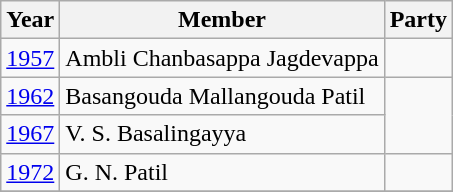<table class="wikitable sortable">
<tr>
<th>Year</th>
<th>Member</th>
<th colspan="2">Party</th>
</tr>
<tr>
<td><a href='#'>1957</a></td>
<td>Ambli Chanbasappa Jagdevappa</td>
<td></td>
</tr>
<tr>
<td><a href='#'>1962</a></td>
<td>Basangouda Mallangouda Patil</td>
</tr>
<tr>
<td><a href='#'>1967</a></td>
<td>V. S. Basalingayya</td>
</tr>
<tr>
<td><a href='#'>1972</a></td>
<td>G. N. Patil</td>
<td></td>
</tr>
<tr>
</tr>
</table>
